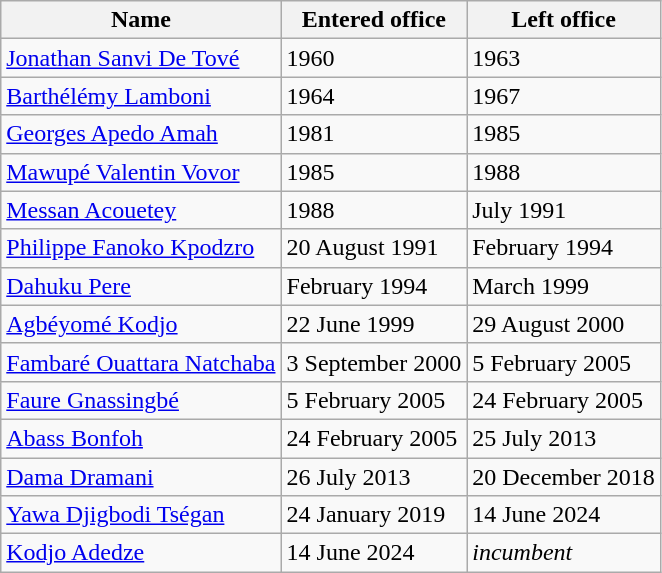<table class="wikitable">
<tr>
<th>Name</th>
<th>Entered office</th>
<th>Left office</th>
</tr>
<tr>
<td><a href='#'>Jonathan Sanvi De Tové</a></td>
<td>1960</td>
<td>1963</td>
</tr>
<tr>
<td><a href='#'>Barthélémy Lamboni</a></td>
<td>1964</td>
<td>1967</td>
</tr>
<tr>
<td><a href='#'>Georges Apedo Amah</a></td>
<td>1981</td>
<td>1985</td>
</tr>
<tr>
<td><a href='#'>Mawupé Valentin Vovor</a></td>
<td>1985</td>
<td>1988</td>
</tr>
<tr>
<td><a href='#'>Messan Acouetey</a></td>
<td>1988</td>
<td>July 1991</td>
</tr>
<tr>
<td><a href='#'>Philippe Fanoko Kpodzro</a></td>
<td>20 August 1991</td>
<td>February 1994</td>
</tr>
<tr>
<td><a href='#'>Dahuku Pere</a></td>
<td>February 1994</td>
<td>March 1999</td>
</tr>
<tr>
<td><a href='#'>Agbéyomé Kodjo</a></td>
<td>22 June 1999</td>
<td>29 August 2000</td>
</tr>
<tr>
<td><a href='#'>Fambaré Ouattara Natchaba</a></td>
<td>3 September 2000</td>
<td>5 February 2005</td>
</tr>
<tr>
<td><a href='#'>Faure Gnassingbé</a></td>
<td>5 February 2005</td>
<td>24 February 2005</td>
</tr>
<tr>
<td><a href='#'>Abass Bonfoh</a></td>
<td>24 February 2005</td>
<td>25 July 2013</td>
</tr>
<tr>
<td><a href='#'>Dama Dramani</a></td>
<td>26 July 2013</td>
<td>20 December 2018</td>
</tr>
<tr>
<td><a href='#'>Yawa Djigbodi Tségan</a></td>
<td>24 January 2019</td>
<td>14 June 2024</td>
</tr>
<tr>
<td><a href='#'>Kodjo Adedze</a></td>
<td>14 June 2024</td>
<td><em>incumbent</em></td>
</tr>
</table>
